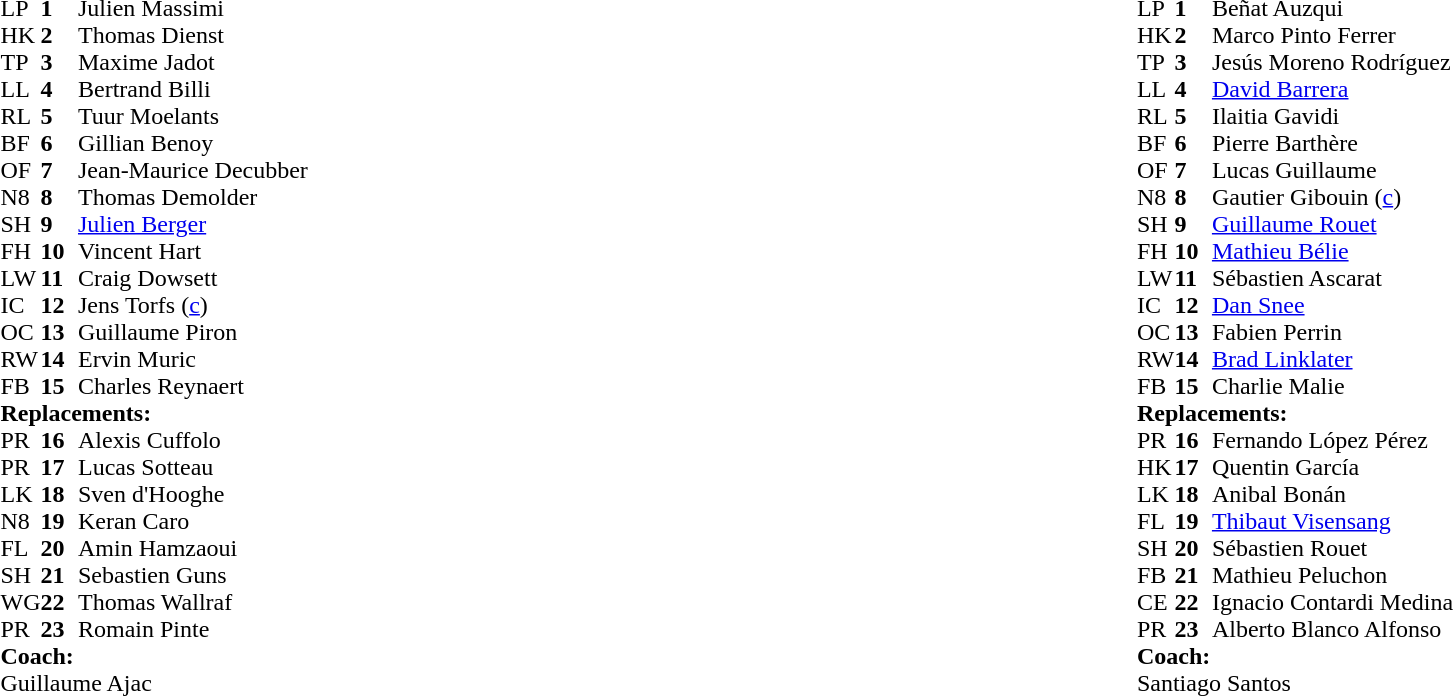<table style="width:100%">
<tr>
<td style="vertical-align:top;width:50%"><br><table cellspacing="0" cellpadding="0">
<tr>
<th width="25"></th>
<th width="25"></th>
</tr>
<tr>
<td>LP</td>
<td><strong>1</strong></td>
<td>Julien Massimi</td>
<td></td>
<td></td>
</tr>
<tr>
<td>HK</td>
<td><strong>2</strong></td>
<td>Thomas Dienst</td>
<td></td>
<td></td>
</tr>
<tr>
<td>TP</td>
<td><strong>3</strong></td>
<td>Maxime Jadot</td>
<td></td>
<td></td>
</tr>
<tr>
<td>LL</td>
<td><strong>4</strong></td>
<td>Bertrand Billi</td>
<td></td>
<td></td>
</tr>
<tr>
<td>RL</td>
<td><strong>5</strong></td>
<td>Tuur Moelants</td>
<td></td>
<td></td>
</tr>
<tr>
<td>BF</td>
<td><strong>6</strong></td>
<td>Gillian Benoy</td>
</tr>
<tr>
<td>OF</td>
<td><strong>7</strong></td>
<td>Jean-Maurice Decubber</td>
<td></td>
<td></td>
</tr>
<tr>
<td>N8</td>
<td><strong>8</strong></td>
<td>Thomas Demolder</td>
</tr>
<tr>
<td>SH</td>
<td><strong>9</strong></td>
<td><a href='#'>Julien Berger</a></td>
<td></td>
<td></td>
</tr>
<tr>
<td>FH</td>
<td><strong>10</strong></td>
<td>Vincent Hart</td>
</tr>
<tr>
<td>LW</td>
<td><strong>11</strong></td>
<td>Craig Dowsett</td>
</tr>
<tr>
<td>IC</td>
<td><strong>12</strong></td>
<td>Jens Torfs (<a href='#'>c</a>)</td>
</tr>
<tr>
<td>OC</td>
<td><strong>13</strong></td>
<td>Guillaume Piron</td>
</tr>
<tr>
<td>RW</td>
<td><strong>14</strong></td>
<td>Ervin Muric</td>
</tr>
<tr>
<td>FB</td>
<td><strong>15</strong></td>
<td>Charles Reynaert</td>
<td></td>
<td></td>
</tr>
<tr>
<td colspan="4"><strong>Replacements:</strong></td>
</tr>
<tr>
<td>PR</td>
<td><strong>16</strong></td>
<td>Alexis Cuffolo</td>
<td></td>
<td></td>
</tr>
<tr>
<td>PR</td>
<td><strong>17</strong></td>
<td>Lucas Sotteau</td>
<td></td>
<td></td>
</tr>
<tr>
<td>LK</td>
<td><strong>18</strong></td>
<td>Sven d'Hooghe</td>
<td></td>
<td></td>
</tr>
<tr>
<td>N8</td>
<td><strong>19</strong></td>
<td>Keran Caro</td>
<td></td>
<td></td>
</tr>
<tr>
<td>FL</td>
<td><strong>20</strong></td>
<td>Amin Hamzaoui</td>
<td></td>
<td></td>
</tr>
<tr>
<td>SH</td>
<td><strong>21</strong></td>
<td>Sebastien Guns</td>
<td></td>
<td></td>
</tr>
<tr>
<td>WG</td>
<td><strong>22</strong></td>
<td>Thomas Wallraf</td>
<td></td>
<td></td>
</tr>
<tr>
<td>PR</td>
<td><strong>23</strong></td>
<td>Romain Pinte</td>
<td></td>
<td></td>
</tr>
<tr>
<td colspan="4"><strong>Coach:</strong></td>
</tr>
<tr>
<td colspan="4">Guillaume Ajac</td>
</tr>
</table>
</td>
<td style="vertical-align:top"></td>
<td style="vertical-align: top; width:40%"><br><table cellspacing="0" cellpadding="0">
<tr>
<th width="25"></th>
<th width="25"></th>
</tr>
<tr>
<td>LP</td>
<td><strong>1</strong></td>
<td>Beñat Auzqui</td>
<td></td>
<td></td>
</tr>
<tr>
<td>HK</td>
<td><strong>2</strong></td>
<td>Marco Pinto Ferrer</td>
<td></td>
<td></td>
</tr>
<tr>
<td>TP</td>
<td><strong>3</strong></td>
<td>Jesús Moreno Rodríguez</td>
<td></td>
<td></td>
</tr>
<tr>
<td>LL</td>
<td><strong>4</strong></td>
<td><a href='#'>David Barrera</a></td>
<td></td>
<td></td>
</tr>
<tr>
<td>RL</td>
<td><strong>5</strong></td>
<td>Ilaitia Gavidi</td>
<td></td>
<td></td>
</tr>
<tr>
<td>BF</td>
<td><strong>6</strong></td>
<td>Pierre Barthère</td>
</tr>
<tr>
<td>OF</td>
<td><strong>7</strong></td>
<td>Lucas Guillaume</td>
</tr>
<tr>
<td>N8</td>
<td><strong>8</strong></td>
<td>Gautier Gibouin (<a href='#'>c</a>)</td>
</tr>
<tr>
<td>SH</td>
<td><strong>9</strong></td>
<td><a href='#'>Guillaume Rouet</a></td>
</tr>
<tr>
<td>FH</td>
<td><strong>10</strong></td>
<td><a href='#'>Mathieu Bélie</a></td>
</tr>
<tr>
<td>LW</td>
<td><strong>11</strong></td>
<td>Sébastien Ascarat</td>
<td></td>
<td></td>
</tr>
<tr>
<td>IC</td>
<td><strong>12</strong></td>
<td><a href='#'>Dan Snee</a></td>
<td></td>
<td></td>
</tr>
<tr>
<td>OC</td>
<td><strong>13</strong></td>
<td>Fabien Perrin</td>
</tr>
<tr>
<td>RW</td>
<td><strong>14</strong></td>
<td><a href='#'>Brad Linklater</a></td>
</tr>
<tr>
<td>FB</td>
<td><strong>15</strong></td>
<td>Charlie Malie</td>
</tr>
<tr>
<td colspan="4"><strong>Replacements:</strong></td>
</tr>
<tr>
<td>PR</td>
<td><strong>16</strong></td>
<td>Fernando López Pérez</td>
<td></td>
<td></td>
</tr>
<tr>
<td>HK</td>
<td><strong>17</strong></td>
<td>Quentin García</td>
<td></td>
<td></td>
</tr>
<tr>
<td>LK</td>
<td><strong>18</strong></td>
<td>Anibal Bonán</td>
<td></td>
<td></td>
</tr>
<tr>
<td>FL</td>
<td><strong>19</strong></td>
<td><a href='#'>Thibaut Visensang</a></td>
<td></td>
<td></td>
</tr>
<tr>
<td>SH</td>
<td><strong>20</strong></td>
<td>Sébastien Rouet</td>
</tr>
<tr>
<td>FB</td>
<td><strong>21</strong></td>
<td>Mathieu Peluchon</td>
<td></td>
<td></td>
</tr>
<tr>
<td>CE</td>
<td><strong>22</strong></td>
<td>Ignacio Contardi Medina</td>
<td></td>
<td></td>
</tr>
<tr>
<td>PR</td>
<td><strong>23</strong></td>
<td>Alberto Blanco Alfonso</td>
<td></td>
<td></td>
</tr>
<tr>
<td colspan="4"><strong>Coach:</strong></td>
</tr>
<tr>
<td colspan="4">Santiago Santos</td>
</tr>
</table>
</td>
</tr>
</table>
